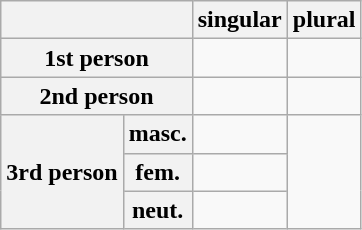<table class="wikitable">
<tr>
<th colspan="2"></th>
<th>singular</th>
<th>plural</th>
</tr>
<tr>
<th colspan="2">1st person</th>
<td></td>
<td></td>
</tr>
<tr>
<th colspan="2">2nd person</th>
<td></td>
<td></td>
</tr>
<tr>
<th rowspan="3">3rd person</th>
<th>masc.</th>
<td></td>
<td rowspan="3"></td>
</tr>
<tr>
<th>fem.</th>
<td></td>
</tr>
<tr>
<th>neut.</th>
<td></td>
</tr>
</table>
